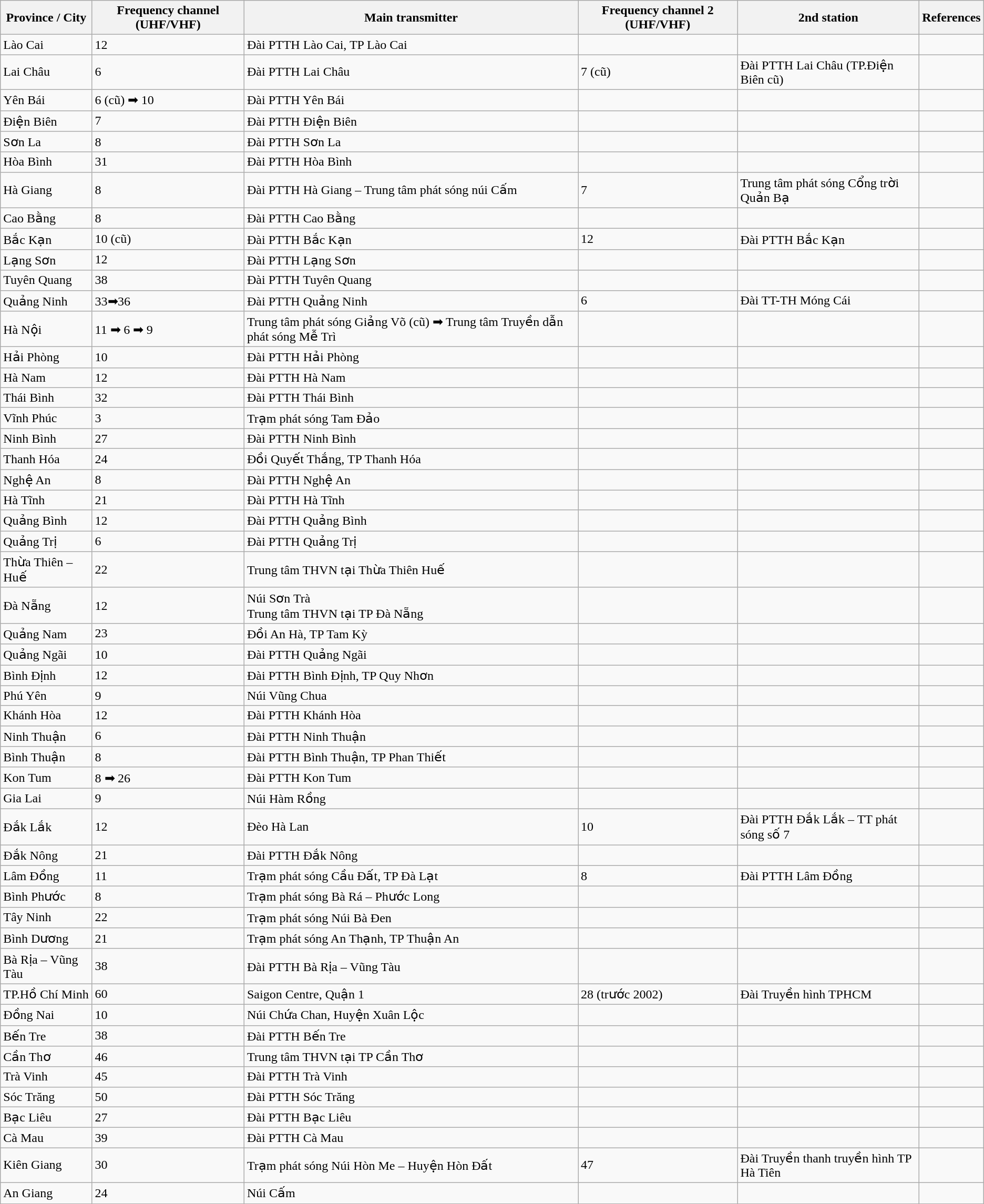<table class="wikitable mw-collapsible mw-collapsed sortable">
<tr>
<th>Province / City</th>
<th>Frequency channel (UHF/VHF)</th>
<th>Main transmitter</th>
<th>Frequency channel 2 (UHF/VHF)</th>
<th>2nd station</th>
<th>References</th>
</tr>
<tr>
<td>Lào Cai</td>
<td>12</td>
<td>Đài PTTH Lào Cai, TP Lào Cai</td>
<td></td>
<td></td>
<td></td>
</tr>
<tr>
<td>Lai Châu</td>
<td>6</td>
<td>Đài PTTH Lai Châu</td>
<td>7 (cũ)</td>
<td>Đài PTTH Lai Châu (TP.Điện Biên cũ)</td>
<td></td>
</tr>
<tr>
<td>Yên Bái</td>
<td>6 (cũ) ➡ 10</td>
<td>Đài PTTH Yên Bái</td>
<td></td>
<td></td>
<td></td>
</tr>
<tr>
<td>Điện Biên</td>
<td>7</td>
<td>Đài PTTH Điện Biên</td>
<td></td>
<td></td>
<td></td>
</tr>
<tr>
<td>Sơn La</td>
<td>8</td>
<td>Đài PTTH Sơn La</td>
<td></td>
<td></td>
<td></td>
</tr>
<tr>
<td>Hòa Bình</td>
<td>31</td>
<td>Đài PTTH Hòa Bình</td>
<td></td>
<td></td>
<td></td>
</tr>
<tr>
<td>Hà Giang</td>
<td>8</td>
<td>Đài PTTH Hà Giang – Trung tâm phát sóng núi Cấm</td>
<td>7</td>
<td>Trung tâm phát sóng Cổng trời Quản Bạ</td>
<td></td>
</tr>
<tr>
<td>Cao Bằng</td>
<td>8</td>
<td>Đài PTTH Cao Bằng</td>
<td></td>
<td></td>
<td></td>
</tr>
<tr>
<td>Bắc Kạn</td>
<td>10 (cũ)</td>
<td>Đài PTTH Bắc Kạn</td>
<td>12</td>
<td>Đài PTTH Bắc Kạn</td>
<td></td>
</tr>
<tr>
<td>Lạng Sơn</td>
<td>12</td>
<td>Đài PTTH Lạng Sơn</td>
<td></td>
<td></td>
<td></td>
</tr>
<tr>
<td>Tuyên Quang</td>
<td>38</td>
<td>Đài PTTH Tuyên Quang</td>
<td></td>
<td></td>
<td></td>
</tr>
<tr>
<td>Quảng Ninh</td>
<td>33➡36</td>
<td>Đài PTTH Quảng Ninh</td>
<td>6</td>
<td>Đài TT-TH Móng Cái</td>
<td></td>
</tr>
<tr>
<td>Hà Nội</td>
<td>11 ➡ 6 ➡ 9</td>
<td>Trung tâm phát sóng Giảng Võ (cũ) ➡ Trung tâm Truyền dẫn phát sóng Mễ Trì</td>
<td></td>
<td></td>
<td></td>
</tr>
<tr>
<td>Hải Phòng</td>
<td>10</td>
<td>Đài PTTH Hải Phòng</td>
<td></td>
<td></td>
<td></td>
</tr>
<tr>
<td>Hà Nam</td>
<td>12</td>
<td>Đài PTTH Hà Nam</td>
<td></td>
<td></td>
<td></td>
</tr>
<tr>
<td>Thái Bình</td>
<td>32</td>
<td>Đài PTTH Thái Bình</td>
<td></td>
<td></td>
<td></td>
</tr>
<tr>
<td>Vĩnh Phúc</td>
<td>3</td>
<td>Trạm phát sóng Tam Đảo</td>
<td></td>
<td></td>
<td></td>
</tr>
<tr>
<td>Ninh Bình</td>
<td>27</td>
<td>Đài PTTH Ninh Bình</td>
<td></td>
<td></td>
<td></td>
</tr>
<tr>
<td>Thanh Hóa</td>
<td>24</td>
<td>Đồi Quyết Thắng, TP Thanh Hóa</td>
<td></td>
<td></td>
<td></td>
</tr>
<tr>
<td>Nghệ An</td>
<td>8</td>
<td>Đài PTTH Nghệ An</td>
<td></td>
<td></td>
<td></td>
</tr>
<tr>
<td>Hà Tĩnh</td>
<td>21</td>
<td>Đài PTTH Hà Tĩnh</td>
<td></td>
<td></td>
<td></td>
</tr>
<tr>
<td>Quảng Bình</td>
<td>12</td>
<td>Đài PTTH Quảng Bình</td>
<td></td>
<td></td>
<td></td>
</tr>
<tr>
<td>Quảng Trị</td>
<td>6</td>
<td>Đài PTTH Quảng Trị</td>
<td></td>
<td></td>
<td></td>
</tr>
<tr>
<td>Thừa Thiên – Huế</td>
<td>22</td>
<td>Trung tâm THVN tại Thừa Thiên Huế</td>
<td></td>
<td></td>
<td></td>
</tr>
<tr>
<td>Đà Nẵng</td>
<td>12</td>
<td>Núi Sơn Trà <br> Trung tâm THVN tại TP Đà Nẵng</td>
<td></td>
<td></td>
<td></td>
</tr>
<tr>
<td>Quảng Nam</td>
<td>23</td>
<td>Đồi An Hà, TP Tam Kỳ</td>
<td></td>
<td></td>
<td></td>
</tr>
<tr>
<td>Quảng Ngãi</td>
<td>10</td>
<td>Đài PTTH Quảng Ngãi</td>
<td></td>
<td></td>
<td></td>
</tr>
<tr>
<td>Bình Định</td>
<td>12</td>
<td>Đài PTTH Bình Định, TP Quy Nhơn</td>
<td></td>
<td></td>
<td></td>
</tr>
<tr>
<td>Phú Yên</td>
<td>9</td>
<td>Núi Vũng Chua</td>
<td></td>
<td></td>
<td></td>
</tr>
<tr>
<td>Khánh Hòa</td>
<td>12</td>
<td>Đài PTTH Khánh Hòa</td>
<td></td>
<td></td>
<td></td>
</tr>
<tr>
<td>Ninh Thuận</td>
<td>6</td>
<td>Đài PTTH Ninh Thuận</td>
<td></td>
<td></td>
<td></td>
</tr>
<tr>
<td>Bình Thuận</td>
<td>8</td>
<td>Đài PTTH Bình Thuận, TP Phan Thiết</td>
<td></td>
<td></td>
<td></td>
</tr>
<tr>
<td>Kon Tum</td>
<td>8 ➡ 26</td>
<td>Đài PTTH Kon Tum</td>
<td></td>
<td></td>
<td></td>
</tr>
<tr>
<td>Gia Lai</td>
<td>9</td>
<td>Núi Hàm Rồng</td>
<td></td>
<td></td>
<td></td>
</tr>
<tr>
<td>Đắk Lắk</td>
<td>12</td>
<td>Đèo Hà Lan</td>
<td>10</td>
<td>Đài PTTH Đắk Lắk – TT phát sóng số 7</td>
<td></td>
</tr>
<tr>
<td>Đắk Nông</td>
<td>21</td>
<td>Đài PTTH Đắk Nông</td>
<td></td>
<td></td>
<td></td>
</tr>
<tr>
<td>Lâm Đồng</td>
<td>11</td>
<td>Trạm phát sóng Cầu Đất, TP Đà Lạt</td>
<td>8</td>
<td>Đài PTTH Lâm Đồng</td>
<td></td>
</tr>
<tr>
<td>Bình Phước</td>
<td>8</td>
<td>Trạm phát sóng Bà Rá – Phước Long</td>
<td></td>
<td></td>
<td></td>
</tr>
<tr>
<td>Tây Ninh</td>
<td>22</td>
<td>Trạm phát sóng Núi Bà Đen</td>
<td></td>
<td></td>
<td></td>
</tr>
<tr>
<td>Bình Dương</td>
<td>21</td>
<td>Trạm phát sóng An Thạnh, TP Thuận An</td>
<td></td>
<td></td>
<td></td>
</tr>
<tr>
<td>Bà Rịa – Vũng Tàu</td>
<td>38</td>
<td>Đài PTTH Bà Rịa – Vũng Tàu</td>
<td></td>
<td></td>
<td></td>
</tr>
<tr>
<td>TP.Hồ Chí Minh</td>
<td>60</td>
<td>Saigon Centre, Quận 1</td>
<td>28 (trước 2002)</td>
<td>Đài Truyền hình TPHCM</td>
<td></td>
</tr>
<tr>
<td>Đồng Nai</td>
<td>10</td>
<td>Núi Chứa Chan, Huyện Xuân Lộc</td>
<td></td>
<td></td>
<td></td>
</tr>
<tr>
<td>Bến Tre</td>
<td>38</td>
<td>Đài PTTH Bến Tre</td>
<td></td>
<td></td>
<td></td>
</tr>
<tr>
<td>Cần Thơ</td>
<td>46</td>
<td>Trung tâm THVN tại TP Cần Thơ</td>
<td></td>
<td></td>
<td></td>
</tr>
<tr>
<td>Trà Vinh</td>
<td>45</td>
<td>Đài PTTH Trà Vinh</td>
<td></td>
<td></td>
<td></td>
</tr>
<tr>
<td>Sóc Trăng</td>
<td>50</td>
<td>Đài PTTH Sóc Trăng</td>
<td></td>
<td></td>
<td></td>
</tr>
<tr>
<td>Bạc Liêu</td>
<td>27</td>
<td>Đài PTTH Bạc Liêu</td>
<td></td>
<td></td>
<td></td>
</tr>
<tr>
<td>Cà Mau</td>
<td>39</td>
<td>Đài PTTH Cà Mau</td>
<td></td>
<td></td>
<td></td>
</tr>
<tr>
<td>Kiên Giang</td>
<td>30</td>
<td>Trạm phát sóng Núi Hòn Me – Huyện Hòn Đất</td>
<td>47</td>
<td>Đài Truyền thanh truyền hình TP Hà Tiên</td>
<td></td>
</tr>
<tr>
<td>An Giang</td>
<td>24</td>
<td>Núi Cấm</td>
<td></td>
<td></td>
<td></td>
</tr>
</table>
